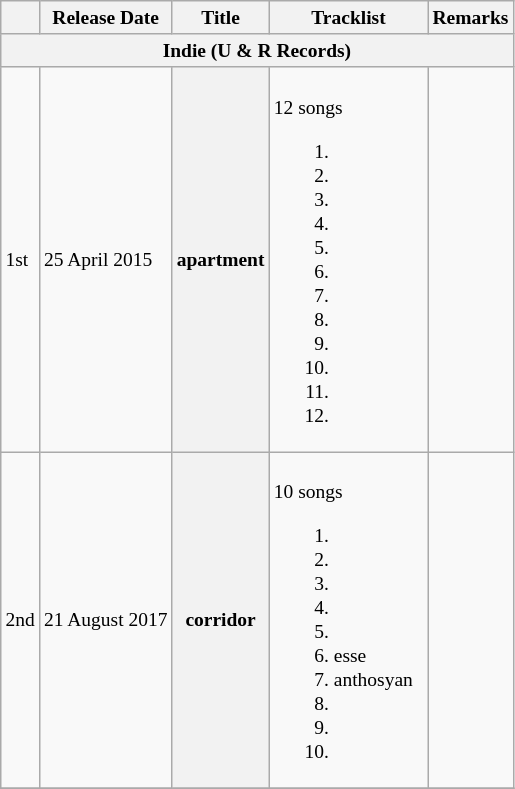<table class="wikitable" style=font-size:small>
<tr>
<th> </th>
<th>Release Date</th>
<th>Title</th>
<th style="width:31%">Tracklist</th>
<th>Remarks</th>
</tr>
<tr>
<th style="font-size:small;" colspan="6">Indie (U & R Records)</th>
</tr>
<tr>
<td>1st</td>
<td>25 April 2015</td>
<th>apartment</th>
<td><br>12 songs<ol><li></li><li></li><li></li><li></li><li></li><li></li><li></li><li></li><li></li><li></li><li></li><li></li></ol></td>
<td></td>
</tr>
<tr>
<td>2nd</td>
<td>21 August 2017</td>
<th>corridor</th>
<td><br>10 songs<ol><li></li><li></li><li></li><li></li><li></li><li>esse</li><li>anthosyan</li><li></li><li></li><li></li></ol></td>
<td></td>
</tr>
<tr>
</tr>
</table>
